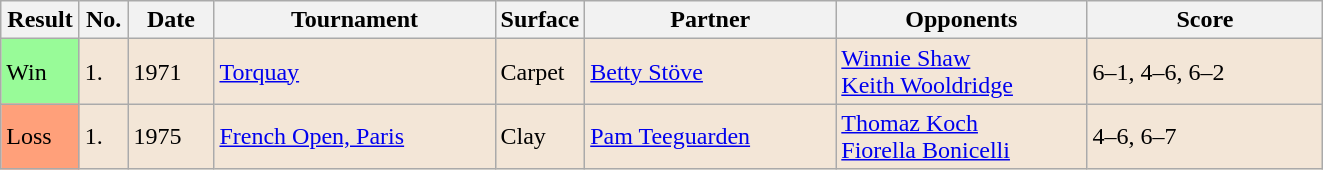<table class="sortable wikitable">
<tr>
<th style="width:45px">Result</th>
<th style="width:25px">No.</th>
<th style="width:50px">Date</th>
<th style="width:180px">Tournament</th>
<th style="width:50px">Surface</th>
<th style="width:160px">Partner</th>
<th style="width:160px">Opponents</th>
<th style="width:150px" class="unsortable">Score</th>
</tr>
<tr bgcolor="#f3e6d7">
<td style="background:#98fb98;">Win</td>
<td>1.</td>
<td>1971</td>
<td><a href='#'>Torquay</a></td>
<td>Carpet</td>
<td> <a href='#'>Betty Stöve</a></td>
<td> <a href='#'>Winnie Shaw</a> <br>  <a href='#'>Keith Wooldridge</a></td>
<td>6–1, 4–6, 6–2</td>
</tr>
<tr bgcolor="#f3e6d7">
<td style="background:#ffa07a;">Loss</td>
<td>1.</td>
<td>1975</td>
<td><a href='#'>French Open, Paris</a></td>
<td>Clay</td>
<td> <a href='#'>Pam Teeguarden</a></td>
<td> <a href='#'>Thomaz Koch</a> <br>  <a href='#'>Fiorella Bonicelli</a></td>
<td>4–6, 6–7</td>
</tr>
</table>
